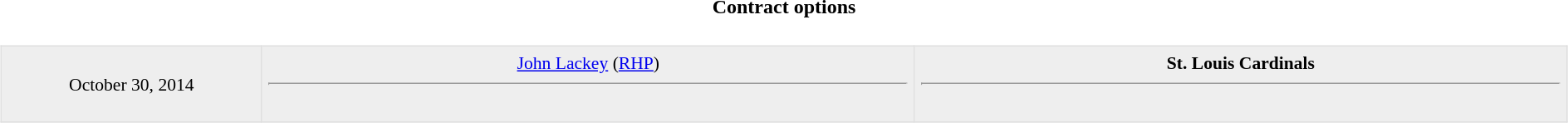<table class="toccolours collapsible collapsed" style="width:100%; background:inherit">
<tr>
<th>Contract options</th>
</tr>
<tr>
<td><br><table border=1 style="border-collapse:collapse; font-size:90%; text-align: center; width: 100%" bordercolor="#DFDFDF"  cellpadding="5">
<tr bgcolor="#eeeeee">
<td style="width:12%">October 30, 2014</td>
<td style="width:30%" valign="top"><a href='#'>John Lackey</a> (<a href='#'>RHP</a>)<hr><br></td>
<td style="width:30%" valign="top"><strong>St. Louis Cardinals</strong><hr><br></td>
</tr>
</table>
</td>
</tr>
</table>
